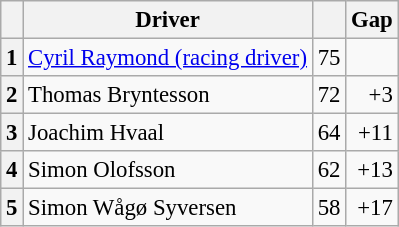<table class="wikitable" style="font-size: 95%;">
<tr>
<th></th>
<th>Driver</th>
<th></th>
<th>Gap</th>
</tr>
<tr>
<th>1</th>
<td> <a href='#'>Cyril Raymond (racing driver)</a></td>
<td align="right">75</td>
<td align="right"></td>
</tr>
<tr>
<th>2</th>
<td> Thomas Bryntesson</td>
<td align="right">72</td>
<td align="right">+3</td>
</tr>
<tr>
<th>3</th>
<td> Joachim Hvaal</td>
<td align="right">64</td>
<td align="right">+11</td>
</tr>
<tr>
<th>4</th>
<td> Simon Olofsson</td>
<td align="right">62</td>
<td align="right">+13</td>
</tr>
<tr>
<th>5</th>
<td> Simon Wågø Syversen</td>
<td align="right">58</td>
<td align="right">+17</td>
</tr>
</table>
